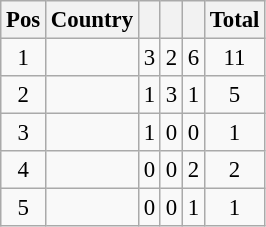<table class=wikitable style="font-size:95%; text-align: center">
<tr>
<th>Pos</th>
<th>Country</th>
<th></th>
<th></th>
<th></th>
<th>Total</th>
</tr>
<tr>
<td>1</td>
<td style="text-align:left"></td>
<td>3</td>
<td>2</td>
<td>6</td>
<td>11</td>
</tr>
<tr>
<td>2</td>
<td style="text-align:left"></td>
<td>1</td>
<td>3</td>
<td>1</td>
<td>5</td>
</tr>
<tr>
<td>3</td>
<td style="text-align:left"></td>
<td>1</td>
<td>0</td>
<td>0</td>
<td>1</td>
</tr>
<tr>
<td>4</td>
<td style="text-align:left"></td>
<td>0</td>
<td>0</td>
<td>2</td>
<td>2</td>
</tr>
<tr>
<td>5</td>
<td style="text-align:left"></td>
<td>0</td>
<td>0</td>
<td>1</td>
<td>1</td>
</tr>
</table>
